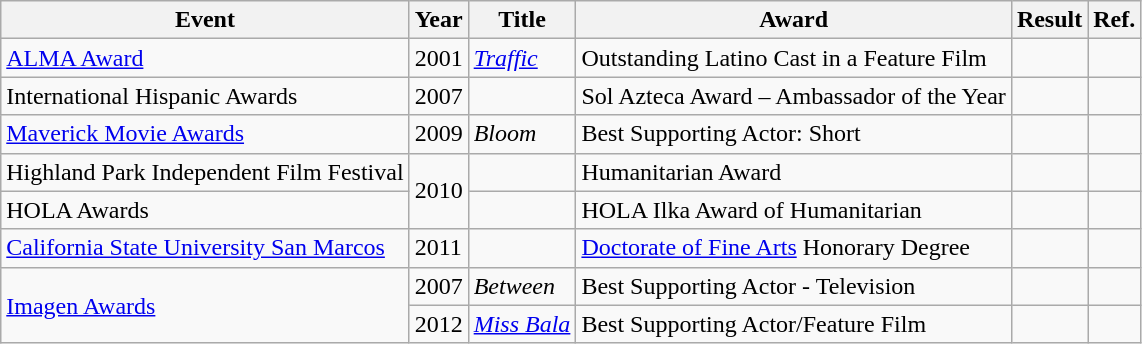<table class="wikitable">
<tr>
<th>Event</th>
<th>Year</th>
<th>Title</th>
<th>Award</th>
<th>Result</th>
<th>Ref.</th>
</tr>
<tr>
<td><a href='#'>ALMA Award</a></td>
<td>2001</td>
<td><a href='#'><em>Traffic</em></a></td>
<td>Outstanding Latino Cast in a Feature Film</td>
<td></td>
<td></td>
</tr>
<tr>
<td>International Hispanic Awards</td>
<td>2007</td>
<td></td>
<td>Sol Azteca Award – Ambassador of the Year</td>
<td></td>
<td></td>
</tr>
<tr>
<td><a href='#'>Maverick Movie Awards</a></td>
<td>2009</td>
<td><em>Bloom</em></td>
<td>Best Supporting Actor: Short</td>
<td></td>
<td></td>
</tr>
<tr>
<td>Highland Park Independent Film Festival</td>
<td rowspan="2">2010</td>
<td></td>
<td>Humanitarian Award</td>
<td></td>
<td></td>
</tr>
<tr>
<td>HOLA Awards</td>
<td></td>
<td>HOLA Ilka Award of Humanitarian</td>
<td></td>
<td></td>
</tr>
<tr>
<td><a href='#'>California State University San Marcos</a></td>
<td>2011</td>
<td></td>
<td><a href='#'>Doctorate of Fine Arts</a> Honorary Degree</td>
<td></td>
<td></td>
</tr>
<tr>
<td rowspan="2"><a href='#'>Imagen Awards</a></td>
<td>2007</td>
<td><em>Between</em></td>
<td>Best Supporting Actor - Television</td>
<td></td>
<td></td>
</tr>
<tr>
<td>2012</td>
<td><a href='#'><em>Miss Bala</em></a></td>
<td>Best Supporting Actor/Feature Film</td>
<td></td>
<td></td>
</tr>
</table>
